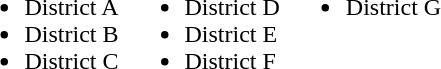<table border="0">
<tr>
<td valign="top"><br><ul><li>District A</li><li>District B</li><li>District C</li></ul></td>
<td valign="top"><br><ul><li>District D</li><li>District E</li><li>District F</li></ul></td>
<td valign="top"><br><ul><li>District G</li></ul></td>
</tr>
</table>
